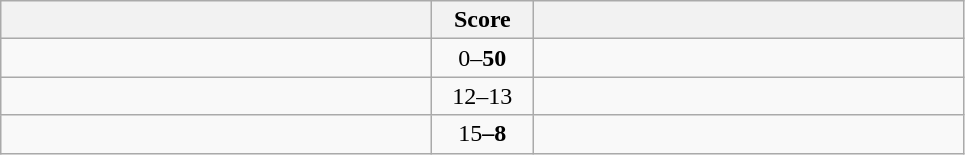<table class="wikitable" style="text-align: center;">
<tr>
<th width=280></th>
<th width=60>Score</th>
<th width=280></th>
</tr>
<tr>
<td align=left></td>
<td>0–<strong>50</strong></td>
<td align=left><strong></td>
</tr>
<tr>
<td align=left></td>
<td>12–</strong>13<strong></td>
<td align=left></strong></td>
</tr>
<tr>
<td align=left><strong></td>
<td></strong>15<strong>–8</td>
<td align=left></td>
</tr>
</table>
